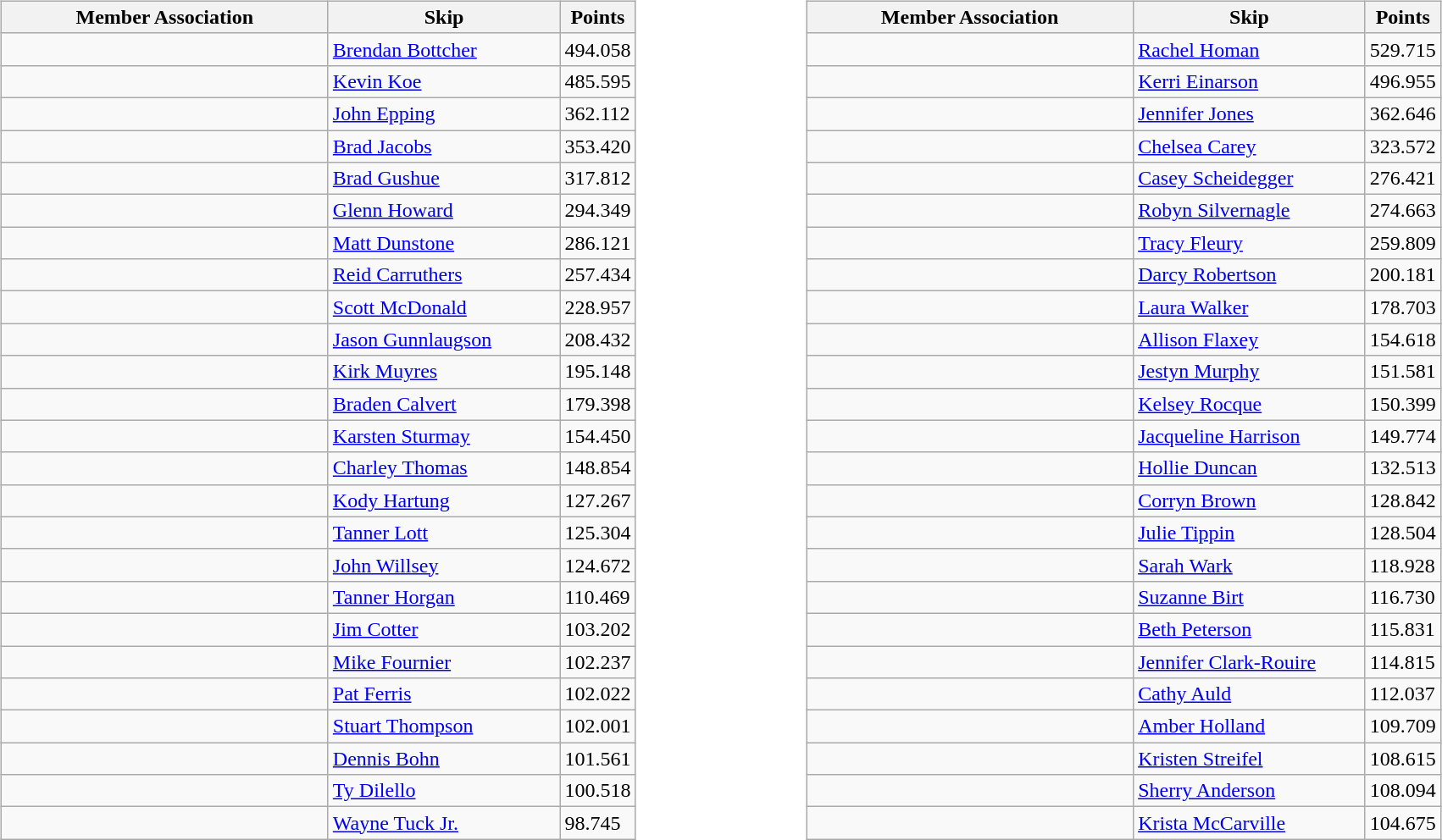<table>
<tr>
<td width=20% valign="top"><br><table class=wikitable>
<tr>
<th width=250>Member Association</th>
<th width=175>Skip</th>
<th width=50>Points</th>
</tr>
<tr>
<td></td>
<td><a href='#'>Brendan Bottcher</a></td>
<td>494.058</td>
</tr>
<tr>
<td></td>
<td><a href='#'>Kevin Koe</a></td>
<td>485.595</td>
</tr>
<tr>
<td></td>
<td><a href='#'>John Epping</a></td>
<td>362.112</td>
</tr>
<tr>
<td></td>
<td><a href='#'>Brad Jacobs</a></td>
<td>353.420</td>
</tr>
<tr>
<td></td>
<td><a href='#'>Brad Gushue</a></td>
<td>317.812</td>
</tr>
<tr>
<td></td>
<td><a href='#'>Glenn Howard</a></td>
<td>294.349</td>
</tr>
<tr>
<td></td>
<td><a href='#'>Matt Dunstone</a></td>
<td>286.121</td>
</tr>
<tr>
<td></td>
<td><a href='#'>Reid Carruthers</a></td>
<td>257.434</td>
</tr>
<tr>
<td></td>
<td><a href='#'>Scott McDonald</a></td>
<td>228.957</td>
</tr>
<tr>
<td></td>
<td><a href='#'>Jason Gunnlaugson</a></td>
<td>208.432</td>
</tr>
<tr>
<td></td>
<td><a href='#'>Kirk Muyres</a></td>
<td>195.148</td>
</tr>
<tr>
<td></td>
<td><a href='#'>Braden Calvert</a></td>
<td>179.398</td>
</tr>
<tr>
<td></td>
<td><a href='#'>Karsten Sturmay</a></td>
<td>154.450</td>
</tr>
<tr>
<td></td>
<td><a href='#'>Charley Thomas</a></td>
<td>148.854</td>
</tr>
<tr>
<td></td>
<td><a href='#'>Kody Hartung</a></td>
<td>127.267</td>
</tr>
<tr>
<td></td>
<td><a href='#'>Tanner Lott</a></td>
<td>125.304</td>
</tr>
<tr>
<td></td>
<td><a href='#'>John Willsey</a></td>
<td>124.672</td>
</tr>
<tr>
<td></td>
<td><a href='#'>Tanner Horgan</a></td>
<td>110.469</td>
</tr>
<tr>
<td></td>
<td><a href='#'>Jim Cotter</a></td>
<td>103.202</td>
</tr>
<tr>
<td></td>
<td><a href='#'>Mike Fournier</a></td>
<td>102.237</td>
</tr>
<tr>
<td></td>
<td><a href='#'>Pat Ferris</a></td>
<td>102.022</td>
</tr>
<tr>
<td></td>
<td><a href='#'>Stuart Thompson</a></td>
<td>102.001</td>
</tr>
<tr>
<td></td>
<td><a href='#'>Dennis Bohn</a></td>
<td>101.561</td>
</tr>
<tr>
<td></td>
<td><a href='#'>Ty Dilello</a></td>
<td>100.518</td>
</tr>
<tr>
<td></td>
<td><a href='#'>Wayne Tuck Jr.</a></td>
<td>98.745</td>
</tr>
</table>
</td>
<td width=20% valign="top"><br><table class=wikitable>
<tr>
<th width=250>Member Association</th>
<th width=175>Skip</th>
<th width=50>Points</th>
</tr>
<tr>
<td></td>
<td><a href='#'>Rachel Homan</a></td>
<td>529.715</td>
</tr>
<tr>
<td></td>
<td><a href='#'>Kerri Einarson</a></td>
<td>496.955</td>
</tr>
<tr>
<td></td>
<td><a href='#'>Jennifer Jones</a></td>
<td>362.646</td>
</tr>
<tr>
<td></td>
<td><a href='#'>Chelsea Carey</a></td>
<td>323.572</td>
</tr>
<tr>
<td></td>
<td><a href='#'>Casey Scheidegger</a></td>
<td>276.421</td>
</tr>
<tr>
<td></td>
<td><a href='#'>Robyn Silvernagle</a></td>
<td>274.663</td>
</tr>
<tr>
<td></td>
<td><a href='#'>Tracy Fleury</a></td>
<td>259.809</td>
</tr>
<tr>
<td></td>
<td><a href='#'>Darcy Robertson</a></td>
<td>200.181</td>
</tr>
<tr>
<td></td>
<td><a href='#'>Laura Walker</a></td>
<td>178.703</td>
</tr>
<tr>
<td></td>
<td><a href='#'>Allison Flaxey</a></td>
<td>154.618</td>
</tr>
<tr>
<td></td>
<td><a href='#'>Jestyn Murphy</a></td>
<td>151.581</td>
</tr>
<tr>
<td></td>
<td><a href='#'>Kelsey Rocque</a></td>
<td>150.399</td>
</tr>
<tr>
<td></td>
<td><a href='#'>Jacqueline Harrison</a></td>
<td>149.774</td>
</tr>
<tr>
<td></td>
<td><a href='#'>Hollie Duncan</a></td>
<td>132.513</td>
</tr>
<tr>
<td></td>
<td><a href='#'>Corryn Brown</a></td>
<td>128.842</td>
</tr>
<tr>
<td></td>
<td><a href='#'>Julie Tippin</a></td>
<td>128.504</td>
</tr>
<tr>
<td></td>
<td><a href='#'>Sarah Wark</a></td>
<td>118.928</td>
</tr>
<tr>
<td></td>
<td><a href='#'>Suzanne Birt</a></td>
<td>116.730</td>
</tr>
<tr>
<td></td>
<td><a href='#'>Beth Peterson</a></td>
<td>115.831</td>
</tr>
<tr>
<td></td>
<td><a href='#'>Jennifer Clark-Rouire</a></td>
<td>114.815</td>
</tr>
<tr>
<td></td>
<td><a href='#'>Cathy Auld</a></td>
<td>112.037</td>
</tr>
<tr>
<td></td>
<td><a href='#'>Amber Holland</a></td>
<td>109.709</td>
</tr>
<tr>
<td></td>
<td><a href='#'>Kristen Streifel</a></td>
<td>108.615</td>
</tr>
<tr>
<td></td>
<td><a href='#'>Sherry Anderson</a></td>
<td>108.094</td>
</tr>
<tr>
<td></td>
<td><a href='#'>Krista McCarville</a></td>
<td>104.675</td>
</tr>
</table>
</td>
</tr>
</table>
